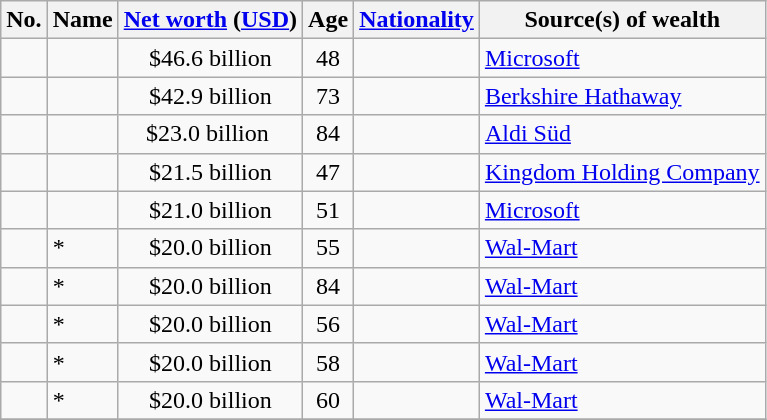<table class="wikitable sortable">
<tr>
<th>No.</th>
<th>Name</th>
<th><a href='#'>Net worth</a> (<a href='#'>USD</a>)</th>
<th>Age</th>
<th><a href='#'>Nationality</a></th>
<th>Source(s) of wealth</th>
</tr>
<tr>
<td style="text-align:center;"> </td>
<td></td>
<td style="text-align:center;">$46.6 billion </td>
<td style="text-align:center;">48</td>
<td></td>
<td><a href='#'>Microsoft</a></td>
</tr>
<tr>
<td style="text-align:center;"> </td>
<td></td>
<td style="text-align:center;">$42.9 billion </td>
<td style="text-align:center;">73</td>
<td></td>
<td><a href='#'>Berkshire Hathaway</a></td>
</tr>
<tr>
<td style="text-align:center;"> </td>
<td></td>
<td style="text-align:center;">$23.0 billion </td>
<td style="text-align:center;">84</td>
<td></td>
<td><a href='#'>Aldi Süd</a></td>
</tr>
<tr>
<td style="text-align:center;"> </td>
<td></td>
<td style="text-align:center;">$21.5 billion </td>
<td style="text-align:center;">47</td>
<td></td>
<td><a href='#'>Kingdom Holding Company</a></td>
</tr>
<tr>
<td style="text-align:center;"> </td>
<td></td>
<td style="text-align:center;">$21.0 billion </td>
<td style="text-align:center;">51</td>
<td></td>
<td><a href='#'>Microsoft</a></td>
</tr>
<tr>
<td style="text-align:center;"> </td>
<td>*</td>
<td style="text-align:center;">$20.0 billion </td>
<td style="text-align:center;">55</td>
<td></td>
<td><a href='#'>Wal-Mart</a></td>
</tr>
<tr>
<td style="text-align:center;"> </td>
<td>*</td>
<td style="text-align:center;">$20.0 billion </td>
<td style="text-align:center;">84</td>
<td></td>
<td><a href='#'>Wal-Mart</a></td>
</tr>
<tr>
<td style="text-align:center;"> </td>
<td>*</td>
<td style="text-align:center;">$20.0 billion </td>
<td style="text-align:center;">56</td>
<td></td>
<td><a href='#'>Wal-Mart</a></td>
</tr>
<tr>
<td style="text-align:center;"> </td>
<td>*</td>
<td style="text-align:center;">$20.0 billion </td>
<td style="text-align:center;">58</td>
<td></td>
<td><a href='#'>Wal-Mart</a></td>
</tr>
<tr>
<td style="text-align:center;"> </td>
<td>*</td>
<td style="text-align:center;">$20.0 billion </td>
<td style="text-align:center;">60</td>
<td></td>
<td><a href='#'>Wal-Mart</a></td>
</tr>
<tr>
</tr>
</table>
